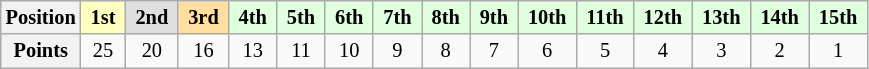<table class="wikitable" style="font-size: 85%; text-align:center">
<tr>
<th>Position</th>
<td style="background:#ffffbf;"> <strong>1st</strong> </td>
<td style="background:#dfdfdf;"> <strong>2nd</strong> </td>
<td style="background:#ffdf9f;"> <strong>3rd</strong> </td>
<td style="background:#dfffdf;"> <strong>4th</strong> </td>
<td style="background:#dfffdf;"> <strong>5th</strong> </td>
<td style="background:#dfffdf;"> <strong>6th</strong> </td>
<td style="background:#dfffdf;"> <strong>7th</strong> </td>
<td style="background:#dfffdf;"> <strong>8th</strong> </td>
<td style="background:#dfffdf;"> <strong>9th</strong> </td>
<td style="background:#dfffdf;"> <strong>10th</strong> </td>
<td style="background:#dfffdf;"> <strong>11th</strong> </td>
<td style="background:#dfffdf;"> <strong>12th</strong> </td>
<td style="background:#dfffdf;"> <strong>13th</strong> </td>
<td style="background:#dfffdf;"> <strong>14th</strong> </td>
<td style="background:#dfffdf;"> <strong>15th</strong> </td>
</tr>
<tr>
<th>Points</th>
<td>25</td>
<td>20</td>
<td>16</td>
<td>13</td>
<td>11</td>
<td>10</td>
<td>9</td>
<td>8</td>
<td>7</td>
<td>6</td>
<td>5</td>
<td>4</td>
<td>3</td>
<td>2</td>
<td>1</td>
</tr>
</table>
